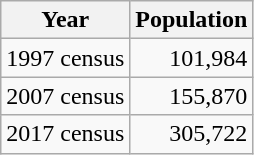<table class="wikitable">
<tr>
<th>Year</th>
<th>Population</th>
</tr>
<tr>
<td>1997 census</td>
<td align="right">101,984</td>
</tr>
<tr>
<td>2007 census</td>
<td align="right">155,870</td>
</tr>
<tr>
<td>2017 census</td>
<td align="right">305,722</td>
</tr>
</table>
